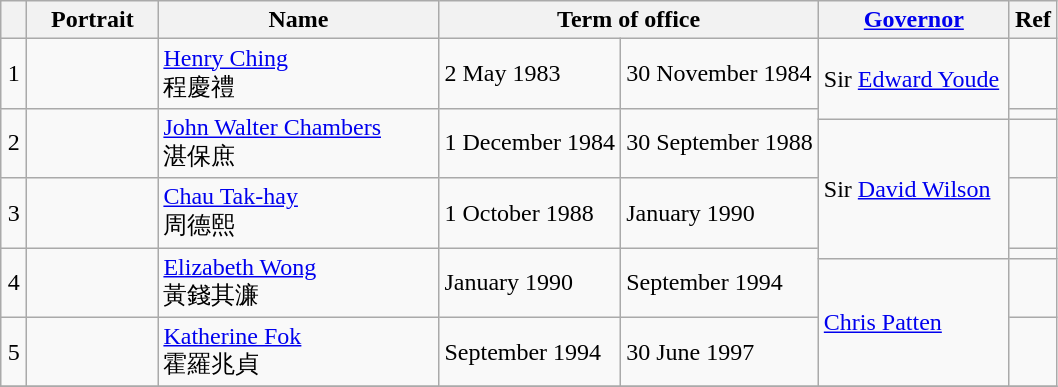<table class="wikitable"  style="text-align:left">
<tr>
<th width=10px></th>
<th width=80px>Portrait</th>
<th width=180px>Name</th>
<th width=180px colspan=2>Term of office</th>
<th width=120px><a href='#'>Governor</a></th>
<th>Ref</th>
</tr>
<tr>
<td align=center>1</td>
<td></td>
<td><a href='#'>Henry Ching</a><br>程慶禮</td>
<td>2 May 1983</td>
<td>30 November 1984</td>
<td rowspan=2>Sir <a href='#'>Edward Youde</a><br></td>
<td></td>
</tr>
<tr>
<td rowspan=2 align=center>2</td>
<td rowspan=2></td>
<td rowspan=2><a href='#'>John Walter Chambers</a><br>湛保庶</td>
<td rowspan=2>1 December 1984</td>
<td rowspan=2>30 September 1988</td>
<td></td>
</tr>
<tr>
<td rowspan=3>Sir <a href='#'>David Wilson</a><br></td>
<td></td>
</tr>
<tr>
<td align=center>3</td>
<td></td>
<td><a href='#'>Chau Tak-hay</a><br>周德熙</td>
<td>1 October 1988</td>
<td>January 1990</td>
<td></td>
</tr>
<tr>
<td rowspan=2 align=center>4</td>
<td rowspan=2></td>
<td rowspan=2><a href='#'>Elizabeth Wong</a><br>黃錢其濂</td>
<td rowspan=2>January 1990</td>
<td rowspan=2>September 1994</td>
<td></td>
</tr>
<tr>
<td rowspan=2><a href='#'>Chris Patten</a><br></td>
<td></td>
</tr>
<tr>
<td align=center>5</td>
<td></td>
<td><a href='#'>Katherine Fok</a><br>霍羅兆貞</td>
<td>September 1994</td>
<td>30 June 1997</td>
<td></td>
</tr>
<tr>
</tr>
</table>
